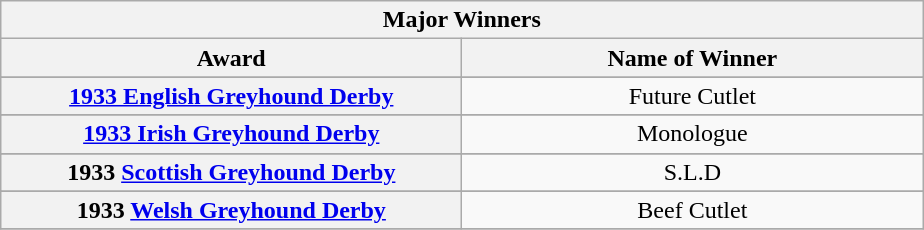<table class="wikitable">
<tr>
<th colspan="2">Major Winners</th>
</tr>
<tr>
<th width=300>Award</th>
<th width=300>Name of Winner</th>
</tr>
<tr>
</tr>
<tr align=center>
<th><a href='#'>1933 English Greyhound Derby</a></th>
<td>Future Cutlet</td>
</tr>
<tr>
</tr>
<tr align=center>
<th><a href='#'>1933 Irish Greyhound Derby</a></th>
<td>Monologue</td>
</tr>
<tr>
</tr>
<tr align=center>
<th>1933 <a href='#'>Scottish Greyhound Derby</a></th>
<td>S.L.D</td>
</tr>
<tr>
</tr>
<tr align=center>
<th>1933 <a href='#'>Welsh Greyhound Derby</a></th>
<td>Beef Cutlet</td>
</tr>
<tr>
</tr>
</table>
